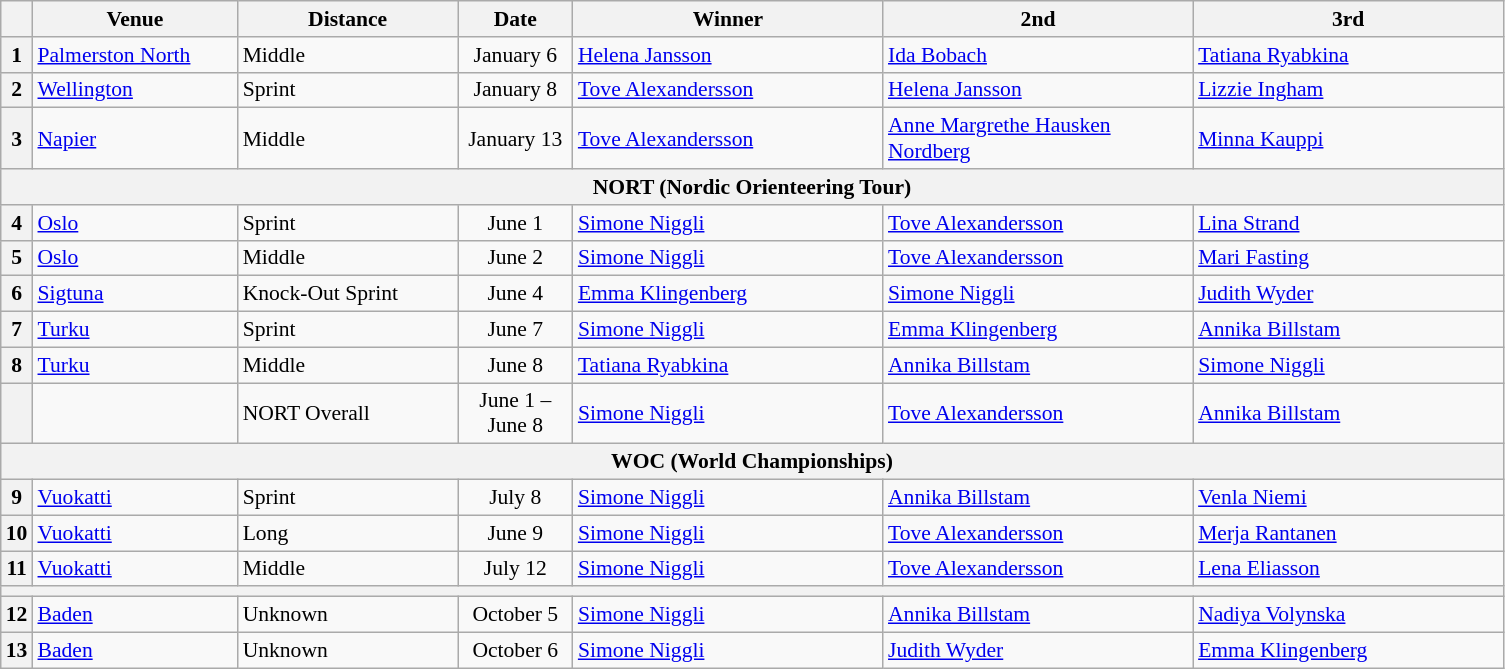<table class="wikitable" style="font-size: 90%">
<tr>
<th></th>
<th width="130">Venue</th>
<th width="140">Distance</th>
<th width="70">Date</th>
<th width="200">Winner</th>
<th width="200">2nd</th>
<th width="200">3rd</th>
</tr>
<tr>
<th>1</th>
<td> <a href='#'>Palmerston North</a></td>
<td>Middle</td>
<td align=center>January 6</td>
<td> <a href='#'>Helena Jansson</a></td>
<td> <a href='#'>Ida Bobach</a></td>
<td> <a href='#'>Tatiana Ryabkina</a></td>
</tr>
<tr>
<th>2</th>
<td> <a href='#'>Wellington</a></td>
<td>Sprint</td>
<td align=center>January 8</td>
<td> <a href='#'>Tove Alexandersson</a></td>
<td> <a href='#'>Helena Jansson</a></td>
<td> <a href='#'>Lizzie Ingham</a></td>
</tr>
<tr>
<th>3</th>
<td> <a href='#'>Napier</a></td>
<td>Middle</td>
<td align=center>January 13</td>
<td> <a href='#'>Tove Alexandersson</a></td>
<td> <a href='#'>Anne Margrethe Hausken Nordberg</a></td>
<td> <a href='#'>Minna Kauppi</a></td>
</tr>
<tr>
<th colspan="7">NORT (Nordic Orienteering Tour)</th>
</tr>
<tr>
<th>4</th>
<td> <a href='#'>Oslo</a></td>
<td>Sprint</td>
<td align=center>June 1</td>
<td> <a href='#'>Simone Niggli</a></td>
<td> <a href='#'>Tove Alexandersson</a></td>
<td> <a href='#'>Lina Strand</a></td>
</tr>
<tr>
<th>5</th>
<td> <a href='#'>Oslo</a></td>
<td>Middle</td>
<td align=center>June 2</td>
<td> <a href='#'>Simone Niggli</a></td>
<td> <a href='#'>Tove Alexandersson</a></td>
<td> <a href='#'>Mari Fasting</a></td>
</tr>
<tr>
<th>6</th>
<td> <a href='#'>Sigtuna</a></td>
<td>Knock-Out Sprint</td>
<td align=center>June 4</td>
<td> <a href='#'>Emma Klingenberg</a></td>
<td> <a href='#'>Simone Niggli</a></td>
<td> <a href='#'>Judith Wyder</a></td>
</tr>
<tr>
<th>7</th>
<td> <a href='#'>Turku</a></td>
<td>Sprint</td>
<td align=center>June 7</td>
<td> <a href='#'>Simone Niggli</a></td>
<td> <a href='#'>Emma Klingenberg</a></td>
<td> <a href='#'>Annika Billstam</a></td>
</tr>
<tr>
<th>8</th>
<td> <a href='#'>Turku</a></td>
<td>Middle</td>
<td align=center>June 8</td>
<td> <a href='#'>Tatiana Ryabkina</a></td>
<td> <a href='#'>Annika Billstam</a></td>
<td> <a href='#'>Simone Niggli</a></td>
</tr>
<tr>
<th></th>
<td>  </td>
<td>NORT Overall</td>
<td align=center>June 1 – June 8</td>
<td> <a href='#'>Simone Niggli</a></td>
<td> <a href='#'>Tove Alexandersson</a></td>
<td> <a href='#'>Annika Billstam</a></td>
</tr>
<tr>
<th colspan="7">WOC (World Championships)</th>
</tr>
<tr>
<th>9</th>
<td> <a href='#'>Vuokatti</a></td>
<td>Sprint</td>
<td align=center>July 8</td>
<td> <a href='#'>Simone Niggli</a></td>
<td> <a href='#'>Annika Billstam</a></td>
<td> <a href='#'>Venla Niemi</a></td>
</tr>
<tr>
<th>10</th>
<td> <a href='#'>Vuokatti</a></td>
<td>Long</td>
<td align=center>June 9</td>
<td> <a href='#'>Simone Niggli</a></td>
<td> <a href='#'>Tove Alexandersson</a></td>
<td> <a href='#'>Merja Rantanen</a></td>
</tr>
<tr>
<th>11</th>
<td> <a href='#'>Vuokatti</a></td>
<td>Middle</td>
<td align=center>July 12</td>
<td> <a href='#'>Simone Niggli</a></td>
<td> <a href='#'>Tove Alexandersson</a></td>
<td> <a href='#'>Lena Eliasson</a></td>
</tr>
<tr>
<th colspan="7"></th>
</tr>
<tr>
<th>12</th>
<td> <a href='#'>Baden</a></td>
<td>Unknown</td>
<td align=center>October 5</td>
<td> <a href='#'>Simone Niggli</a></td>
<td> <a href='#'>Annika Billstam</a></td>
<td> <a href='#'>Nadiya Volynska</a></td>
</tr>
<tr>
<th>13</th>
<td> <a href='#'>Baden</a></td>
<td>Unknown</td>
<td align=center>October 6</td>
<td> <a href='#'>Simone Niggli</a></td>
<td> <a href='#'>Judith Wyder</a></td>
<td> <a href='#'>Emma Klingenberg</a></td>
</tr>
</table>
